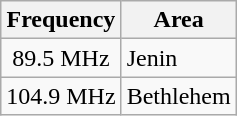<table class="wikitable">
<tr>
<th>Frequency</th>
<th>Area</th>
</tr>
<tr>
<td style="text-align:center;">89.5 MHz</td>
<td>Jenin</td>
</tr>
<tr>
<td style="text-align:center;">104.9 MHz</td>
<td>Bethlehem</td>
</tr>
</table>
